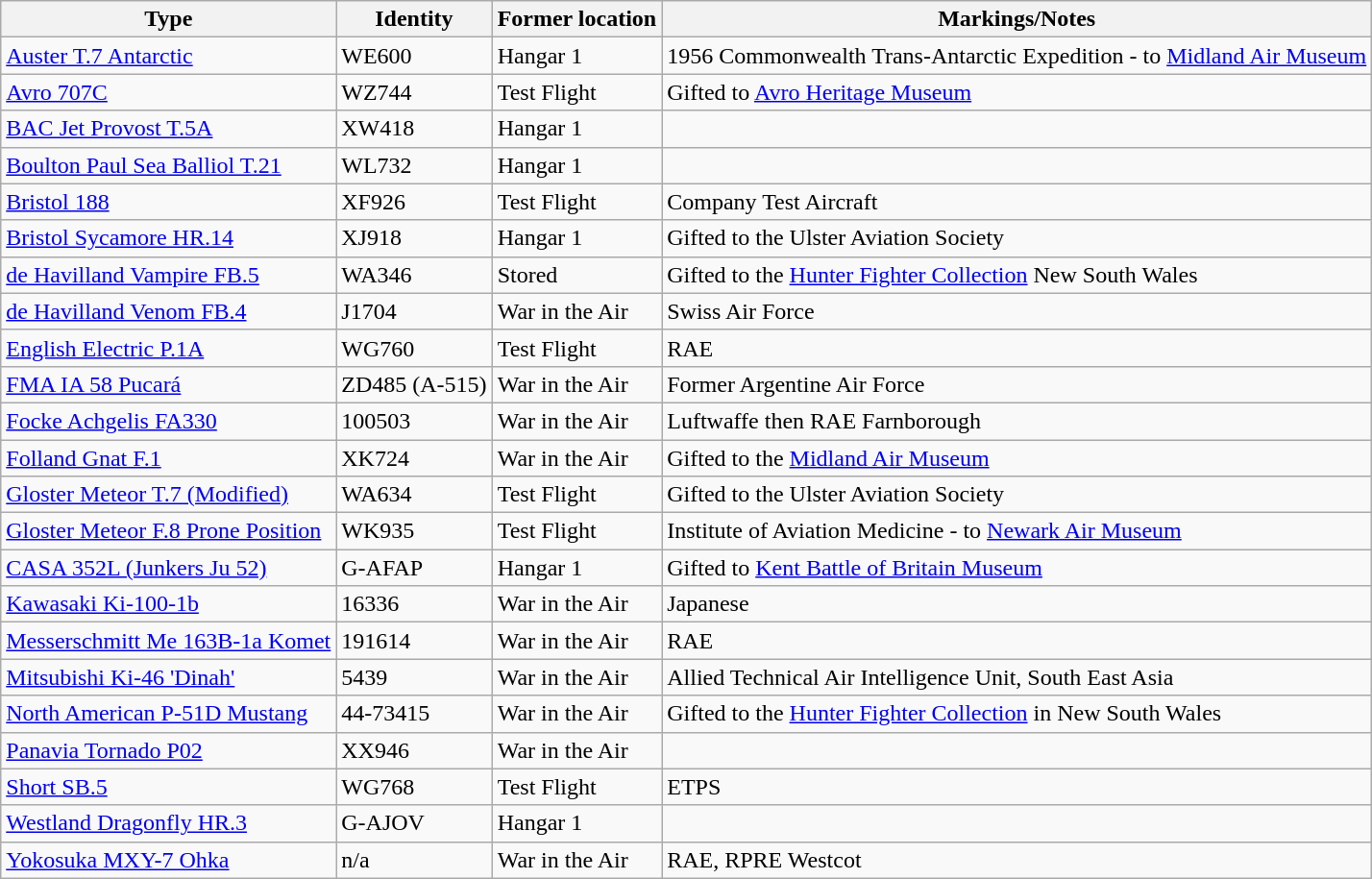<table class="wikitable sortable">
<tr>
<th>Type</th>
<th>Identity</th>
<th>Former location</th>
<th>Markings/Notes</th>
</tr>
<tr>
<td><a href='#'>Auster T.7 Antarctic</a></td>
<td>WE600</td>
<td>Hangar 1</td>
<td>1956 Commonwealth Trans-Antarctic Expedition - to <a href='#'>Midland Air Museum</a></td>
</tr>
<tr>
<td><a href='#'>Avro 707C</a></td>
<td>WZ744</td>
<td>Test Flight</td>
<td>Gifted to <a href='#'>Avro Heritage Museum</a></td>
</tr>
<tr>
<td><a href='#'>BAC Jet Provost T.5A</a></td>
<td>XW418</td>
<td>Hangar 1</td>
<td></td>
</tr>
<tr>
<td><a href='#'>Boulton Paul Sea Balliol T.21</a></td>
<td>WL732</td>
<td>Hangar 1</td>
<td></td>
</tr>
<tr>
<td><a href='#'>Bristol 188</a></td>
<td>XF926</td>
<td>Test Flight</td>
<td>Company Test Aircraft</td>
</tr>
<tr>
<td><a href='#'>Bristol Sycamore HR.14</a></td>
<td>XJ918</td>
<td>Hangar 1</td>
<td>Gifted to the Ulster Aviation Society</td>
</tr>
<tr>
<td><a href='#'>de Havilland Vampire FB.5</a></td>
<td>WA346</td>
<td>Stored</td>
<td>Gifted to the <a href='#'>Hunter Fighter Collection</a> New South Wales</td>
</tr>
<tr>
<td><a href='#'>de Havilland Venom FB.4</a></td>
<td>J1704</td>
<td>War in the Air</td>
<td>Swiss Air Force</td>
</tr>
<tr>
<td><a href='#'>English Electric P.1A</a></td>
<td>WG760</td>
<td>Test Flight</td>
<td>RAE</td>
</tr>
<tr>
<td><a href='#'>FMA IA 58 Pucará</a></td>
<td>ZD485 (A-515)</td>
<td>War in the Air</td>
<td>Former Argentine Air Force</td>
</tr>
<tr>
<td><a href='#'>Focke Achgelis FA330</a></td>
<td>100503</td>
<td>War in the Air</td>
<td>Luftwaffe then RAE Farnborough</td>
</tr>
<tr>
<td><a href='#'>Folland Gnat F.1</a></td>
<td>XK724</td>
<td>War in the Air</td>
<td>Gifted to the <a href='#'>Midland Air Museum</a></td>
</tr>
<tr>
<td><a href='#'>Gloster Meteor T.7 (Modified)</a></td>
<td>WA634</td>
<td>Test Flight</td>
<td>Gifted to the Ulster Aviation Society</td>
</tr>
<tr>
<td><a href='#'>Gloster Meteor F.8 Prone Position</a></td>
<td>WK935</td>
<td>Test Flight</td>
<td>Institute of Aviation Medicine - to <a href='#'>Newark Air Museum</a></td>
</tr>
<tr>
<td><a href='#'>CASA 352L (Junkers Ju 52)</a></td>
<td>G-AFAP</td>
<td>Hangar 1</td>
<td>Gifted to <a href='#'>Kent Battle of Britain Museum</a></td>
</tr>
<tr>
<td><a href='#'>Kawasaki Ki-100-1b</a></td>
<td>16336</td>
<td>War in the Air</td>
<td>Japanese</td>
</tr>
<tr>
<td><a href='#'>Messerschmitt Me 163B-1a Komet</a></td>
<td>191614</td>
<td>War in the Air</td>
<td>RAE</td>
</tr>
<tr>
<td><a href='#'>Mitsubishi Ki-46 'Dinah'</a></td>
<td>5439</td>
<td>War in the Air</td>
<td>Allied Technical Air Intelligence Unit, South East Asia</td>
</tr>
<tr>
<td><a href='#'>North American P-51D Mustang</a></td>
<td>44-73415</td>
<td>War in the Air</td>
<td>Gifted to the <a href='#'>Hunter Fighter Collection</a> in New South Wales</td>
</tr>
<tr>
<td><a href='#'>Panavia Tornado P02</a></td>
<td>XX946</td>
<td>War in the Air</td>
<td></td>
</tr>
<tr>
<td><a href='#'>Short SB.5</a></td>
<td>WG768</td>
<td>Test Flight</td>
<td>ETPS</td>
</tr>
<tr>
<td><a href='#'>Westland Dragonfly HR.3</a></td>
<td>G-AJOV</td>
<td>Hangar 1</td>
<td></td>
</tr>
<tr>
<td><a href='#'>Yokosuka MXY-7 Ohka</a></td>
<td>n/a</td>
<td>War in the Air</td>
<td>RAE, RPRE Westcot</td>
</tr>
</table>
